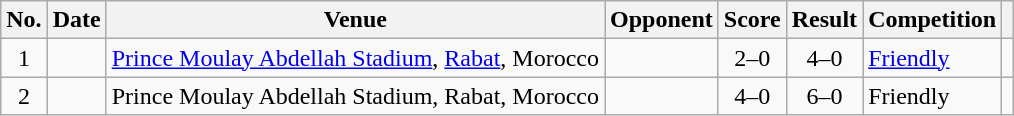<table class="wikitable sortable">
<tr>
<th scope="col">No.</th>
<th scope="col">Date</th>
<th scope="col">Venue</th>
<th scope="col">Opponent</th>
<th scope="col">Score</th>
<th scope="col">Result</th>
<th scope="col">Competition</th>
<th scope="col" class="unsortable"></th>
</tr>
<tr>
<td style="text-align:center">1</td>
<td></td>
<td><a href='#'>Prince Moulay Abdellah Stadium</a>, <a href='#'>Rabat</a>, Morocco</td>
<td></td>
<td style="text-align:center">2–0</td>
<td style="text-align:center">4–0</td>
<td><a href='#'>Friendly</a></td>
<td></td>
</tr>
<tr>
<td style="text-align:center">2</td>
<td></td>
<td>Prince Moulay Abdellah Stadium, Rabat, Morocco</td>
<td></td>
<td style="text-align:center">4–0</td>
<td style="text-align:center">6–0</td>
<td>Friendly</td>
<td></td>
</tr>
</table>
